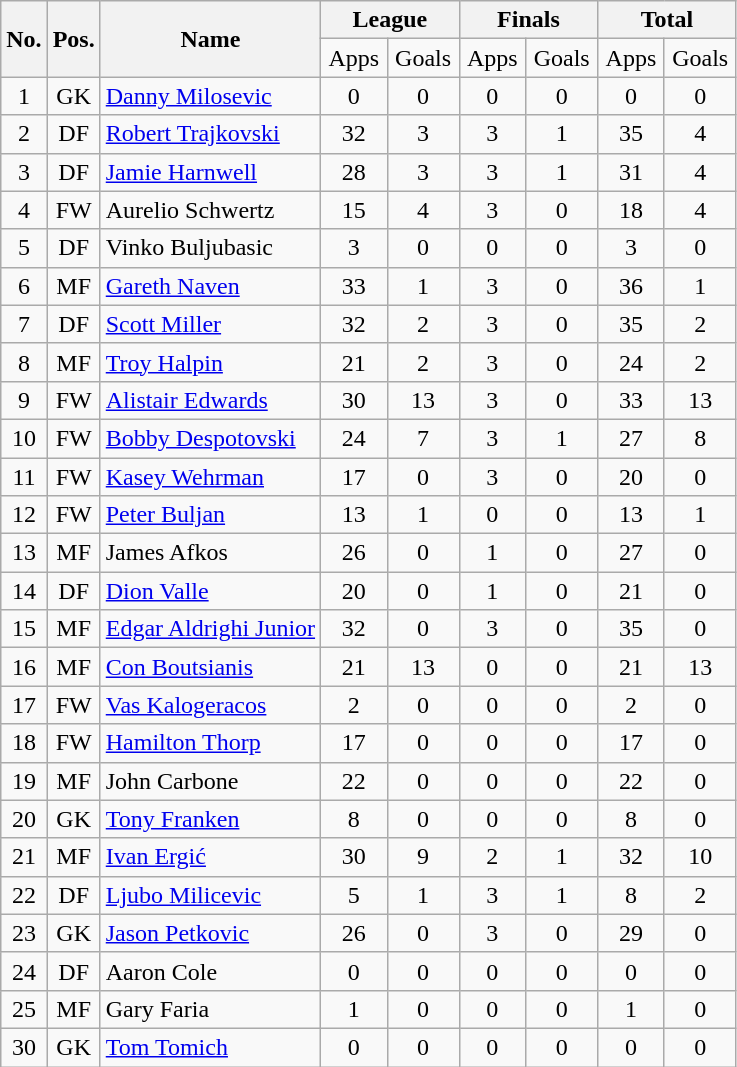<table class="wikitable" style="text-align:center">
<tr>
<th rowspan="2" valign="center">No.</th>
<th rowspan="2" valign="center">Pos.</th>
<th rowspan="2" valign="center">Name</th>
<th colspan="2" width="85">League</th>
<th colspan="2" width="85">Finals</th>
<th colspan="2" width="85">Total</th>
</tr>
<tr>
<td>Apps</td>
<td>Goals</td>
<td>Apps</td>
<td>Goals</td>
<td>Apps</td>
<td>Goals</td>
</tr>
<tr>
<td>1</td>
<td>GK</td>
<td align="left"> <a href='#'>Danny Milosevic</a></td>
<td>0</td>
<td>0</td>
<td>0</td>
<td>0</td>
<td>0</td>
<td>0</td>
</tr>
<tr>
<td>2</td>
<td>DF</td>
<td align="left"> <a href='#'>Robert Trajkovski</a></td>
<td>32</td>
<td>3</td>
<td>3</td>
<td>1</td>
<td>35</td>
<td>4</td>
</tr>
<tr>
<td>3</td>
<td>DF</td>
<td align="left"> <a href='#'>Jamie Harnwell</a></td>
<td>28</td>
<td>3</td>
<td>3</td>
<td>1</td>
<td>31</td>
<td>4</td>
</tr>
<tr>
<td>4</td>
<td>FW</td>
<td align="left"> Aurelio Schwertz</td>
<td>15</td>
<td>4</td>
<td>3</td>
<td>0</td>
<td>18</td>
<td>4</td>
</tr>
<tr>
<td>5</td>
<td>DF</td>
<td align="left"> Vinko Buljubasic</td>
<td>3</td>
<td>0</td>
<td>0</td>
<td>0</td>
<td>3</td>
<td>0</td>
</tr>
<tr>
<td>6</td>
<td>MF</td>
<td align="left"> <a href='#'>Gareth Naven</a></td>
<td>33</td>
<td>1</td>
<td>3</td>
<td>0</td>
<td>36</td>
<td>1</td>
</tr>
<tr>
<td>7</td>
<td>DF</td>
<td align="left"> <a href='#'>Scott Miller</a></td>
<td>32</td>
<td>2</td>
<td>3</td>
<td>0</td>
<td>35</td>
<td>2</td>
</tr>
<tr>
<td>8</td>
<td>MF</td>
<td align="left"> <a href='#'>Troy Halpin</a></td>
<td>21</td>
<td>2</td>
<td>3</td>
<td>0</td>
<td>24</td>
<td>2</td>
</tr>
<tr>
<td>9</td>
<td>FW</td>
<td align="left"> <a href='#'>Alistair Edwards</a></td>
<td>30</td>
<td>13</td>
<td>3</td>
<td>0</td>
<td>33</td>
<td>13</td>
</tr>
<tr>
<td>10</td>
<td>FW</td>
<td align="left"> <a href='#'>Bobby Despotovski</a></td>
<td>24</td>
<td>7</td>
<td>3</td>
<td>1</td>
<td>27</td>
<td>8</td>
</tr>
<tr>
<td>11</td>
<td>FW</td>
<td align="left"> <a href='#'>Kasey Wehrman</a></td>
<td>17</td>
<td>0</td>
<td>3</td>
<td>0</td>
<td>20</td>
<td>0</td>
</tr>
<tr>
<td>12</td>
<td>FW</td>
<td align="left"> <a href='#'>Peter Buljan</a></td>
<td>13</td>
<td>1</td>
<td>0</td>
<td>0</td>
<td>13</td>
<td>1</td>
</tr>
<tr>
<td>13</td>
<td>MF</td>
<td align="left"> James Afkos</td>
<td>26</td>
<td>0</td>
<td>1</td>
<td>0</td>
<td>27</td>
<td>0</td>
</tr>
<tr>
<td>14</td>
<td>DF</td>
<td align="left"> <a href='#'>Dion Valle</a></td>
<td>20</td>
<td>0</td>
<td>1</td>
<td>0</td>
<td>21</td>
<td>0</td>
</tr>
<tr>
<td>15</td>
<td>MF</td>
<td align="left"> <a href='#'>Edgar Aldrighi Junior</a></td>
<td>32</td>
<td>0</td>
<td>3</td>
<td>0</td>
<td>35</td>
<td>0</td>
</tr>
<tr>
<td>16</td>
<td>MF</td>
<td align="left"> <a href='#'>Con Boutsianis</a></td>
<td>21</td>
<td>13</td>
<td>0</td>
<td>0</td>
<td>21</td>
<td>13</td>
</tr>
<tr>
<td>17</td>
<td>FW</td>
<td align="left"> <a href='#'>Vas Kalogeracos</a></td>
<td>2</td>
<td>0</td>
<td>0</td>
<td>0</td>
<td>2</td>
<td>0</td>
</tr>
<tr>
<td>18</td>
<td>FW</td>
<td align="left"> <a href='#'>Hamilton Thorp</a></td>
<td>17</td>
<td>0</td>
<td>0</td>
<td>0</td>
<td>17</td>
<td>0</td>
</tr>
<tr>
<td>19</td>
<td>MF</td>
<td align="left"> John Carbone</td>
<td>22</td>
<td>0</td>
<td>0</td>
<td>0</td>
<td>22</td>
<td>0</td>
</tr>
<tr>
<td>20</td>
<td>GK</td>
<td align="left"> <a href='#'>Tony Franken</a></td>
<td>8</td>
<td>0</td>
<td>0</td>
<td>0</td>
<td>8</td>
<td>0</td>
</tr>
<tr>
<td>21</td>
<td>MF</td>
<td align="left"> <a href='#'>Ivan Ergić</a></td>
<td>30</td>
<td>9</td>
<td>2</td>
<td>1</td>
<td>32</td>
<td>10</td>
</tr>
<tr>
<td>22</td>
<td>DF</td>
<td align="left"> <a href='#'>Ljubo Milicevic</a></td>
<td>5</td>
<td>1</td>
<td>3</td>
<td>1</td>
<td>8</td>
<td>2</td>
</tr>
<tr>
<td>23</td>
<td>GK</td>
<td align="left"> <a href='#'>Jason Petkovic</a></td>
<td>26</td>
<td>0</td>
<td>3</td>
<td>0</td>
<td>29</td>
<td>0</td>
</tr>
<tr>
<td>24</td>
<td>DF</td>
<td align="left"> Aaron Cole</td>
<td>0</td>
<td>0</td>
<td>0</td>
<td>0</td>
<td>0</td>
<td>0</td>
</tr>
<tr>
<td>25</td>
<td>MF</td>
<td align="left"> Gary Faria</td>
<td>1</td>
<td>0</td>
<td>0</td>
<td>0</td>
<td>1</td>
<td>0</td>
</tr>
<tr>
<td>30</td>
<td>GK</td>
<td align="left"> <a href='#'>Tom Tomich</a></td>
<td>0</td>
<td>0</td>
<td>0</td>
<td>0</td>
<td>0</td>
<td>0</td>
</tr>
</table>
